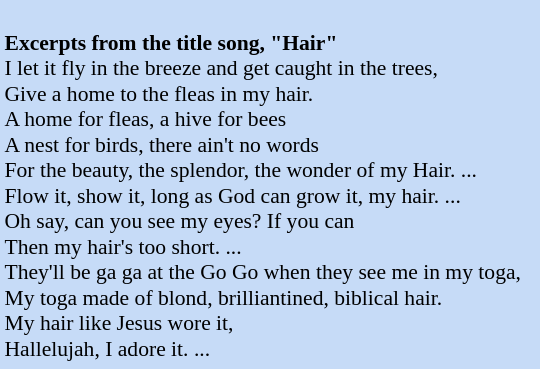<table class="toccolours" style="float: right; margin-left: 1em; margin-right: .0em; font-size: 90%; background:#c6dbf7; color:black; width:40en; max-width: 40%; min-width:25em">
<tr>
<td style="text-align: left; font-style:bold;"><br><strong>Excerpts from the title song, "Hair"</strong><br>I let it fly in the breeze and get caught in the trees,<br>
Give a home to the fleas in my hair.<br>
A home for fleas, a hive for bees<br>
A nest for birds, there ain't no words <br>
For the beauty, the splendor, the wonder of my Hair. ...<br>Flow it, show it, long as God can grow it, my hair. ... <br>
Oh say, can you see my eyes? If you can<br>
Then my hair's too short. ...<br>They'll be ga ga at the Go Go when they see me in my toga,<br>
My toga made of blond, brilliantined, biblical hair.<br>
My hair like Jesus wore it,<br>
Hallelujah, I adore it. ...</td>
</tr>
<tr>
</tr>
</table>
